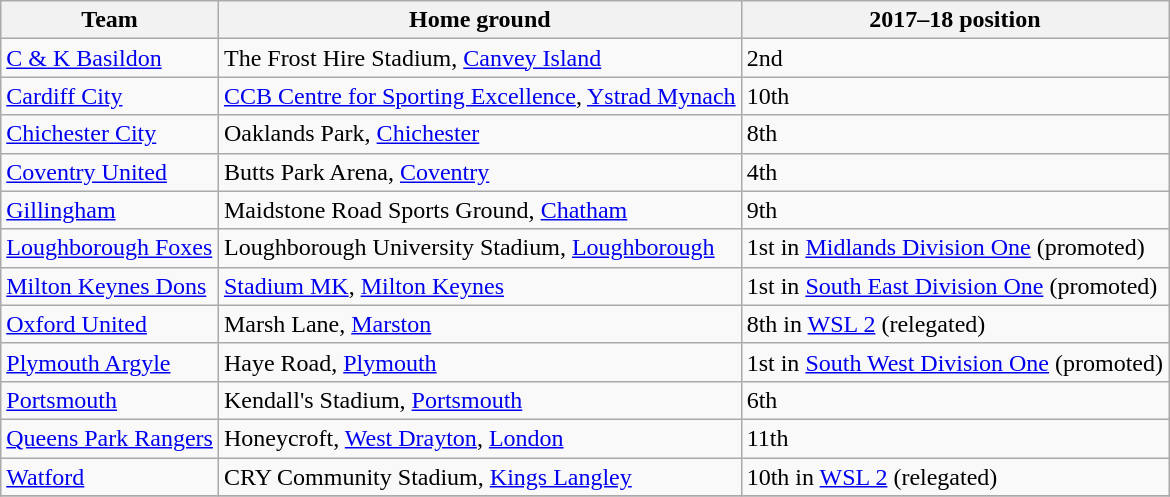<table class=wikitable>
<tr>
<th>Team</th>
<th>Home ground</th>
<th>2017–18 position</th>
</tr>
<tr>
<td><a href='#'>C & K Basildon</a></td>
<td>The Frost Hire Stadium, <a href='#'>Canvey Island</a></td>
<td>2nd</td>
</tr>
<tr>
<td><a href='#'>Cardiff City</a></td>
<td><a href='#'>CCB Centre for Sporting Excellence</a>, <a href='#'>Ystrad Mynach</a></td>
<td>10th</td>
</tr>
<tr>
<td><a href='#'>Chichester City</a></td>
<td>Oaklands Park, <a href='#'>Chichester</a></td>
<td>8th</td>
</tr>
<tr>
<td><a href='#'>Coventry United</a></td>
<td>Butts Park Arena, <a href='#'>Coventry</a></td>
<td>4th</td>
</tr>
<tr>
<td><a href='#'>Gillingham</a></td>
<td>Maidstone Road Sports Ground, <a href='#'>Chatham</a></td>
<td>9th</td>
</tr>
<tr>
<td><a href='#'>Loughborough Foxes</a></td>
<td>Loughborough University Stadium, <a href='#'>Loughborough</a></td>
<td>1st in <a href='#'>Midlands Division One</a> (promoted)</td>
</tr>
<tr>
<td><a href='#'>Milton Keynes Dons</a></td>
<td><a href='#'>Stadium MK</a>, <a href='#'>Milton Keynes</a></td>
<td>1st in <a href='#'>South East Division One</a> (promoted)</td>
</tr>
<tr>
<td><a href='#'>Oxford United</a></td>
<td>Marsh Lane, <a href='#'>Marston</a></td>
<td>8th in <a href='#'>WSL 2</a> (relegated)</td>
</tr>
<tr>
<td><a href='#'>Plymouth Argyle</a></td>
<td>Haye Road, <a href='#'>Plymouth</a></td>
<td>1st in <a href='#'>South West Division One</a> (promoted)</td>
</tr>
<tr>
<td><a href='#'>Portsmouth</a></td>
<td>Kendall's Stadium, <a href='#'>Portsmouth</a></td>
<td>6th</td>
</tr>
<tr>
<td><a href='#'>Queens Park Rangers</a></td>
<td>Honeycroft, <a href='#'>West Drayton</a>, <a href='#'>London</a></td>
<td>11th</td>
</tr>
<tr>
<td><a href='#'>Watford</a></td>
<td>CRY Community Stadium, <a href='#'>Kings Langley</a></td>
<td>10th in <a href='#'>WSL 2</a> (relegated)</td>
</tr>
<tr>
</tr>
</table>
